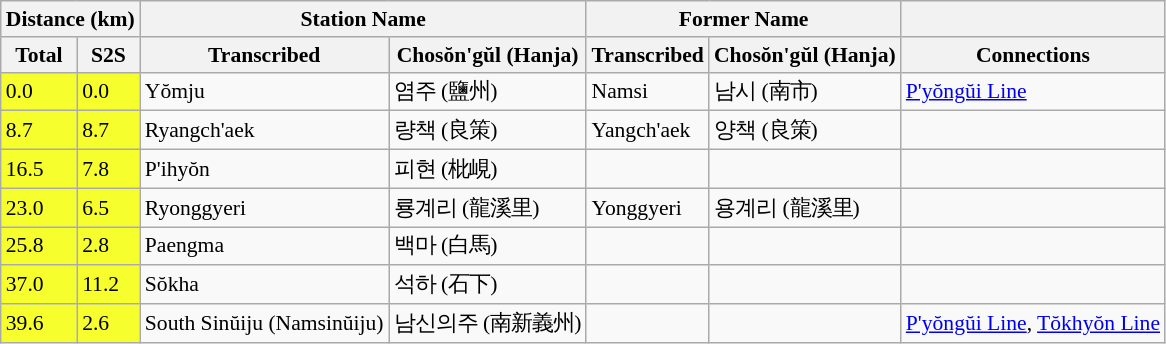<table class="wikitable" style="font-size:90%;">
<tr>
<th colspan="2">Distance (km)</th>
<th colspan="2">Station Name</th>
<th colspan="2">Former Name</th>
<th></th>
</tr>
<tr>
<th>Total</th>
<th>S2S</th>
<th>Transcribed</th>
<th>Chosŏn'gŭl (Hanja)</th>
<th>Transcribed</th>
<th>Chosŏn'gŭl (Hanja)</th>
<th>Connections</th>
</tr>
<tr>
<td bgcolor=#F7FE2E>0.0</td>
<td bgcolor=#F7FE2E>0.0</td>
<td>Yŏmju</td>
<td>염주 (鹽州)</td>
<td>Namsi</td>
<td>남시 (南市)</td>
<td><a href='#'>P'yŏngŭi Line</a></td>
</tr>
<tr>
<td bgcolor=#F7FE2E>8.7</td>
<td bgcolor=#F7FE2E>8.7</td>
<td>Ryangch'aek</td>
<td>량책 (良策)</td>
<td>Yangch'aek</td>
<td>양책 (良策)</td>
<td></td>
</tr>
<tr>
<td bgcolor=#F7FE2E>16.5</td>
<td bgcolor=#F7FE2E>7.8</td>
<td>P'ihyŏn</td>
<td>피현 (枇峴)</td>
<td></td>
<td></td>
<td></td>
</tr>
<tr>
<td bgcolor=#F7FE2E>23.0</td>
<td bgcolor=#F7FE2E>6.5</td>
<td>Ryonggyeri</td>
<td>룡계리 (龍溪里)</td>
<td>Yonggyeri</td>
<td>용계리 (龍溪里)</td>
<td></td>
</tr>
<tr>
<td bgcolor=#F7FE2E>25.8</td>
<td bgcolor=#F7FE2E>2.8</td>
<td>Paengma</td>
<td>백마 (白馬)</td>
<td></td>
<td></td>
<td></td>
</tr>
<tr>
<td bgcolor=#F7FE2E>37.0</td>
<td bgcolor=#F7FE2E>11.2</td>
<td>Sŏkha</td>
<td>석하 (石下)</td>
<td></td>
<td></td>
<td></td>
</tr>
<tr>
<td bgcolor=#F7FE2E>39.6</td>
<td bgcolor=#F7FE2E>2.6</td>
<td>South Sinŭiju (Namsinŭiju)</td>
<td>남신의주 (南新義州)</td>
<td></td>
<td></td>
<td><a href='#'>P'yŏngŭi Line</a>, <a href='#'>Tŏkhyŏn Line</a></td>
</tr>
</table>
